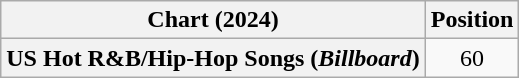<table class="wikitable plainrowheaders" style="text-align:center">
<tr>
<th scope="col">Chart (2024)</th>
<th scope="col">Position</th>
</tr>
<tr>
<th scope="row">US Hot R&B/Hip-Hop Songs (<em>Billboard</em>)</th>
<td>60</td>
</tr>
</table>
